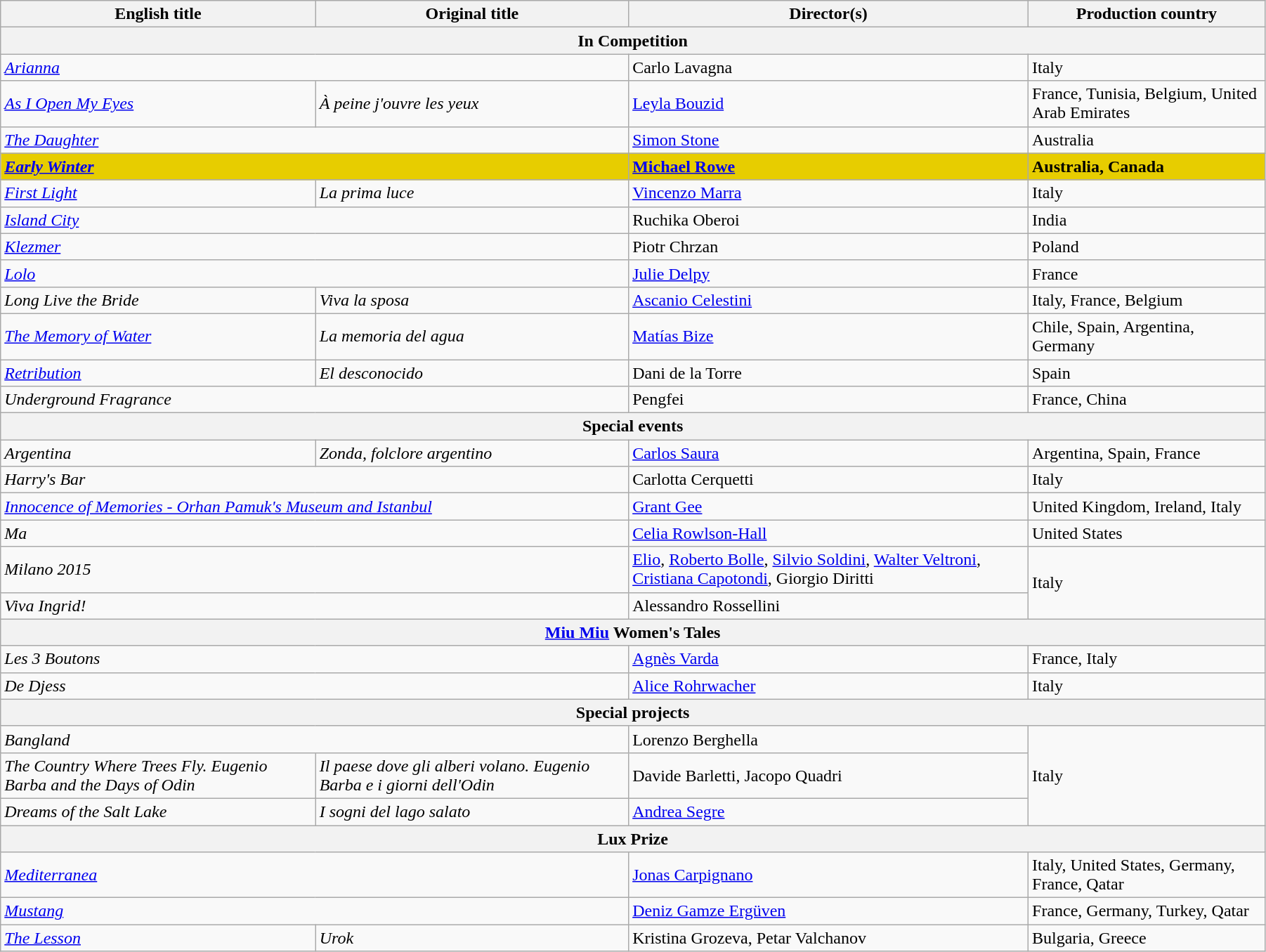<table class="wikitable" style="width:95%; margin-bottom:0px">
<tr>
<th>English title</th>
<th>Original title</th>
<th>Director(s)</th>
<th>Production country</th>
</tr>
<tr>
<th colspan="4">In Competition</th>
</tr>
<tr>
<td colspan=2><em><a href='#'>Arianna</a></em></td>
<td data-sort-value="Lavagna">Carlo Lavagna</td>
<td>Italy</td>
</tr>
<tr>
<td><em><a href='#'>As I Open My Eyes</a></em></td>
<td><em>À peine j'ouvre les yeux</em></td>
<td data-sort-value="Bouzid"><a href='#'>Leyla Bouzid</a></td>
<td>France, Tunisia, Belgium, United Arab Emirates</td>
</tr>
<tr>
<td colspan=2 data-sort-value="Daughter"><em><a href='#'>The Daughter</a></em></td>
<td data-sort-value="Stone"><a href='#'>Simon Stone</a></td>
<td>Australia</td>
</tr>
<tr style="background:#E7CD00;">
<td colspan=2><em><a href='#'><strong>Early Winter</strong></a></em></td>
<td data-sort-value="Rowe"><a href='#'><strong>Michael Rowe</strong></a></td>
<td><strong>Australia, Canada</strong></td>
</tr>
<tr>
<td><em><a href='#'>First Light</a></em></td>
<td data-sort-value="Prima"><em>La prima luce</em></td>
<td data-sort-value="Marra"><a href='#'>Vincenzo Marra</a></td>
<td>Italy</td>
</tr>
<tr>
<td colspan=2><em><a href='#'>Island City</a></em></td>
<td data-sort-value="Oberoi">Ruchika Oberoi</td>
<td>India</td>
</tr>
<tr>
<td colspan=2><em><a href='#'>Klezmer</a></em></td>
<td data-sort-value="Chrzan">Piotr Chrzan</td>
<td>Poland</td>
</tr>
<tr>
<td colspan=2><em><a href='#'>Lolo</a></em></td>
<td data-sort-value="Delpy"><a href='#'>Julie Delpy</a></td>
<td>France</td>
</tr>
<tr>
<td><em>Long Live the Bride</em></td>
<td><em>Viva la sposa</em></td>
<td data-sort-value="Celestini"><a href='#'>Ascanio Celestini</a></td>
<td>Italy, France, Belgium</td>
</tr>
<tr>
<td data-sort-value="Memory"><em><a href='#'>The Memory of Water</a></em></td>
<td data-sort-value="Memoria"><em>La memoria del agua</em></td>
<td data-sort-value="Bize"><a href='#'>Matías Bize</a></td>
<td>Chile, Spain, Argentina, Germany</td>
</tr>
<tr>
<td><em><a href='#'>Retribution</a></em></td>
<td data-sort-value="Desconocido"><em>El desconocido</em></td>
<td data-sort-value="Torre">Dani de la Torre</td>
<td>Spain</td>
</tr>
<tr>
<td colspan=2><em>Underground Fragrance</em></td>
<td>Pengfei</td>
<td>France, China</td>
</tr>
<tr>
<th colspan="4">Special events</th>
</tr>
<tr>
<td><em>Argentina</em></td>
<td><em>Zonda, folclore argentino</em></td>
<td><a href='#'>Carlos Saura</a></td>
<td>Argentina, Spain, France</td>
</tr>
<tr>
<td colspan="2"><em>Harry's Bar</em></td>
<td>Carlotta Cerquetti</td>
<td>Italy</td>
</tr>
<tr>
<td colspan="2"><em><a href='#'>Innocence of Memories - Orhan Pamuk's Museum and Istanbul</a></em></td>
<td><a href='#'>Grant Gee</a></td>
<td>United Kingdom, Ireland, Italy</td>
</tr>
<tr>
<td colspan="2"><em>Ma</em></td>
<td><a href='#'>Celia Rowlson-Hall</a></td>
<td>United States</td>
</tr>
<tr>
<td colspan="2"><em>Milano 2015</em></td>
<td><a href='#'>Elio</a>, <a href='#'>Roberto Bolle</a>, <a href='#'>Silvio Soldini</a>, <a href='#'>Walter Veltroni</a>, <a href='#'>Cristiana Capotondi</a>, Giorgio Diritti</td>
<td rowspan="2">Italy</td>
</tr>
<tr>
<td colspan="2"><em>Viva Ingrid!</em></td>
<td>Alessandro Rossellini</td>
</tr>
<tr>
<th colspan="4"><a href='#'>Miu Miu</a> Women's Tales</th>
</tr>
<tr>
<td colspan="2"><em>Les 3 Boutons</em></td>
<td><a href='#'>Agnès Varda</a></td>
<td>France, Italy</td>
</tr>
<tr>
<td colspan="2"><em>De Djess</em></td>
<td><a href='#'>Alice Rohrwacher</a></td>
<td>Italy</td>
</tr>
<tr>
<th colspan="4">Special projects</th>
</tr>
<tr>
<td colspan="2"><em>Bangland</em></td>
<td>Lorenzo Berghella</td>
<td rowspan="3">Italy</td>
</tr>
<tr>
<td><em>The Country Where Trees Fly. Eugenio Barba and the Days of Odin</em></td>
<td><em>Il paese dove gli alberi volano. Eugenio Barba e i giorni dell'Odin</em></td>
<td>Davide Barletti, Jacopo Quadri</td>
</tr>
<tr>
<td><em>Dreams of the Salt Lake</em></td>
<td><em>I sogni del lago salato</em></td>
<td><a href='#'>Andrea Segre</a></td>
</tr>
<tr>
<th colspan="4">Lux Prize</th>
</tr>
<tr>
<td colspan="2"><em><a href='#'>Mediterranea</a></em></td>
<td><a href='#'>Jonas Carpignano</a></td>
<td>Italy, United States, Germany, France, Qatar</td>
</tr>
<tr>
<td colspan="2"><em><a href='#'>Mustang</a></em></td>
<td><a href='#'>Deniz Gamze Ergüven</a></td>
<td>France, Germany, Turkey, Qatar</td>
</tr>
<tr>
<td><em><a href='#'>The Lesson</a></em></td>
<td><em>Urok</em></td>
<td>Kristina Grozeva, Petar Valchanov</td>
<td>Bulgaria, Greece</td>
</tr>
</table>
